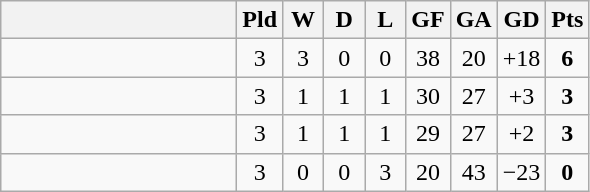<table class="wikitable" style="text-align:center;">
<tr>
<th width=150></th>
<th width=20>Pld</th>
<th width=20>W</th>
<th width=20>D</th>
<th width=20>L</th>
<th width=20>GF</th>
<th width=20>GA</th>
<th width=20>GD</th>
<th width=20>Pts</th>
</tr>
<tr>
<td align="left"></td>
<td>3</td>
<td>3</td>
<td>0</td>
<td>0</td>
<td>38</td>
<td>20</td>
<td>+18</td>
<td><strong>6</strong></td>
</tr>
<tr>
<td align="left"></td>
<td>3</td>
<td>1</td>
<td>1</td>
<td>1</td>
<td>30</td>
<td>27</td>
<td>+3</td>
<td><strong>3</strong></td>
</tr>
<tr>
<td align="left"></td>
<td>3</td>
<td>1</td>
<td>1</td>
<td>1</td>
<td>29</td>
<td>27</td>
<td>+2</td>
<td><strong>3</strong></td>
</tr>
<tr>
<td align="left"></td>
<td>3</td>
<td>0</td>
<td>0</td>
<td>3</td>
<td>20</td>
<td>43</td>
<td>−23</td>
<td><strong>0</strong></td>
</tr>
</table>
